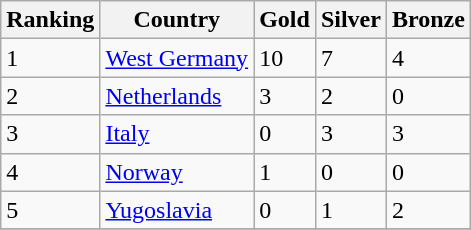<table class="wikitable">
<tr>
<th>Ranking</th>
<th>Country</th>
<th>Gold </th>
<th>Silver </th>
<th>Bronze </th>
</tr>
<tr>
<td>1</td>
<td> <a href='#'>West Germany</a></td>
<td>10</td>
<td>7</td>
<td>4</td>
</tr>
<tr>
<td>2</td>
<td> <a href='#'>Netherlands</a></td>
<td>3</td>
<td>2</td>
<td>0</td>
</tr>
<tr>
<td>3</td>
<td> <a href='#'>Italy</a></td>
<td>0</td>
<td>3</td>
<td>3</td>
</tr>
<tr>
<td>4</td>
<td> <a href='#'>Norway</a></td>
<td>1</td>
<td>0</td>
<td>0</td>
</tr>
<tr>
<td>5</td>
<td> <a href='#'>Yugoslavia</a></td>
<td>0</td>
<td>1</td>
<td>2</td>
</tr>
<tr>
</tr>
</table>
